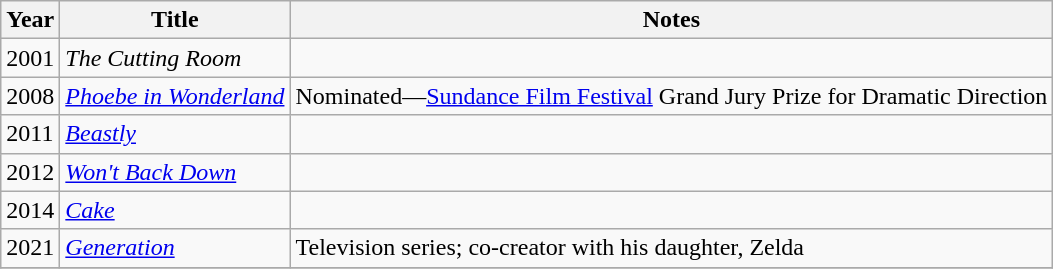<table class="wikitable sortable">
<tr>
<th>Year</th>
<th>Title</th>
<th>Notes</th>
</tr>
<tr>
<td>2001</td>
<td><em>The Cutting Room</em></td>
<td></td>
</tr>
<tr>
<td>2008</td>
<td><em><a href='#'>Phoebe in Wonderland</a></em></td>
<td>Nominated—<a href='#'>Sundance Film Festival</a> Grand Jury Prize for Dramatic Direction</td>
</tr>
<tr>
<td>2011</td>
<td><em><a href='#'>Beastly</a></em></td>
<td></td>
</tr>
<tr>
<td>2012</td>
<td><em><a href='#'>Won't Back Down</a></em></td>
<td></td>
</tr>
<tr>
<td>2014</td>
<td><em><a href='#'>Cake</a></em></td>
<td></td>
</tr>
<tr>
<td>2021</td>
<td><em><a href='#'>Generation</a></em></td>
<td>Television series; co-creator with his daughter, Zelda</td>
</tr>
<tr>
</tr>
</table>
